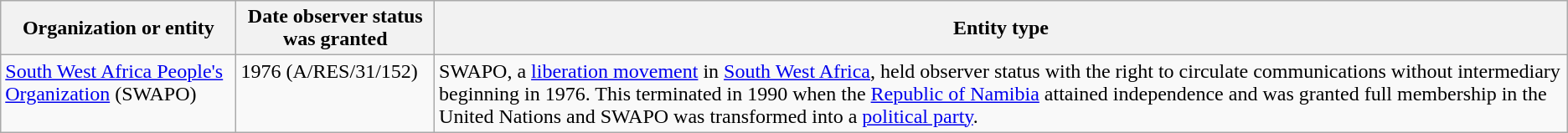<table class="wikitable">
<tr>
<th>Organization or entity</th>
<th>Date observer status was granted</th>
<th>Entity type</th>
</tr>
<tr>
<td valign=top> <a href='#'>South West Africa People's Organization</a> (SWAPO)</td>
<td valign=top>1976 (A/RES/31/152)</td>
<td valign=top>SWAPO, a <a href='#'>liberation movement</a> in <a href='#'>South West Africa</a>, held observer status with the right to circulate communications without intermediary beginning in 1976. This terminated in 1990 when the <a href='#'>Republic of Namibia</a> attained independence and was granted full membership in the United Nations and SWAPO was transformed into a <a href='#'>political party</a>.</td>
</tr>
</table>
